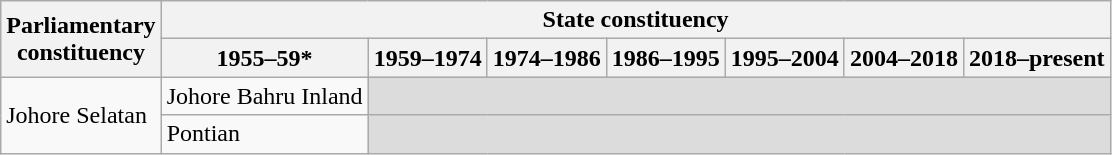<table class="wikitable">
<tr>
<th rowspan="2">Parliamentary<br>constituency</th>
<th colspan="7">State constituency</th>
</tr>
<tr>
<th>1955–59*</th>
<th>1959–1974</th>
<th>1974–1986</th>
<th>1986–1995</th>
<th>1995–2004</th>
<th>2004–2018</th>
<th>2018–present</th>
</tr>
<tr>
<td rowspan="2">Johore Selatan</td>
<td>Johore Bahru Inland</td>
<td colspan="6" bgcolor="dcdcdc"></td>
</tr>
<tr>
<td>Pontian</td>
<td colspan="6" bgcolor="dcdcdc"></td>
</tr>
</table>
